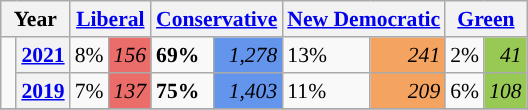<table class="wikitable" style="float:right; width:400; font-size:90%; margin-left:1em;">
<tr>
<th colspan="2" scope="col">Year</th>
<th colspan="2" scope="col"><a href='#'>Liberal</a></th>
<th colspan="2" scope="col"><a href='#'>Conservative</a></th>
<th colspan="2" scope="col"><a href='#'>New Democratic</a></th>
<th colspan="2" scope="col"><a href='#'>Green</a></th>
</tr>
<tr>
<td rowspan="2" style="width: 0.25em; background-color: "></td>
<th><a href='#'>2021</a></th>
<td>8%</td>
<td style="text-align:right; background:#EA6D6A;"><em>156</em></td>
<td><strong>69%</strong></td>
<td style="text-align:right; background:#6495ED;"><em>1,278</em></td>
<td>13%</td>
<td style="text-align:right; background:#F4A460;"><em>241</em></td>
<td>2%</td>
<td style="text-align:right; background:#99C955;"><em>41</em></td>
</tr>
<tr>
<th><a href='#'>2019</a></th>
<td>7%</td>
<td style="text-align:right; background:#EA6D6A;"><em>137</em></td>
<td><strong>75%</strong></td>
<td style="text-align:right; background:#6495ED;"><em>1,403</em></td>
<td>11%</td>
<td style="text-align:right; background:#F4A460;"><em>209</em></td>
<td>6%</td>
<td style="text-align:right; background:#99C955;"><em>108</em></td>
</tr>
<tr>
</tr>
</table>
